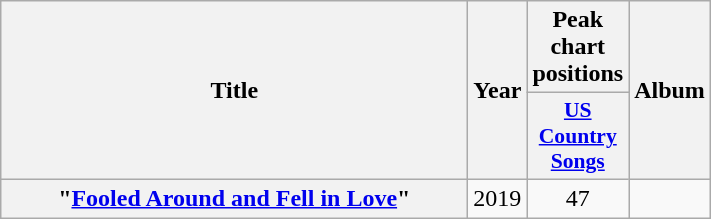<table class="wikitable plainrowheaders" style="text-align:center;" border="1">
<tr>
<th scope="col" rowspan="2" style="width:19em;">Title</th>
<th scope="col" rowspan="2">Year</th>
<th scope="col" colspan="1">Peak<br>chart<br>positions</th>
<th scope="col" rowspan="2">Album</th>
</tr>
<tr>
<th scope="col" style="width:3em;font-size:90%;"><a href='#'>US<br>Country<br>Songs</a><br></th>
</tr>
<tr>
<th scope="row">"<a href='#'>Fooled Around and Fell in Love</a>"<br></th>
<td>2019</td>
<td>47</td>
<td></td>
</tr>
</table>
